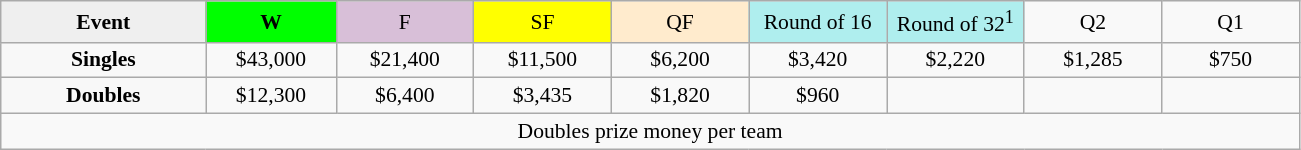<table class=wikitable style=font-size:90%;text-align:center>
<tr>
<td style="width:130px; background:#efefef;"><strong>Event</strong></td>
<td style="width:80px; background:lime;"><strong>W</strong></td>
<td style="width:85px; background:thistle;">F</td>
<td style="width:85px; background:#ff0;">SF</td>
<td style="width:85px; background:#ffebcd;">QF</td>
<td style="width:85px; background:#afeeee;">Round of 16</td>
<td style="width:85px; background:#afeeee;">Round of 32<sup>1</sup></td>
<td width=85>Q2</td>
<td width=85>Q1</td>
</tr>
<tr>
<td style="background:#f8f8f8;"><strong>Singles</strong></td>
<td>$43,000</td>
<td>$21,400</td>
<td>$11,500</td>
<td>$6,200</td>
<td>$3,420</td>
<td>$2,220</td>
<td>$1,285</td>
<td>$750</td>
</tr>
<tr>
<td style="background:#f8f8f8;"><strong>Doubles</strong></td>
<td>$12,300</td>
<td>$6,400</td>
<td>$3,435</td>
<td>$1,820</td>
<td>$960</td>
<td></td>
<td></td>
<td></td>
</tr>
<tr>
<td colspan=10>Doubles prize money per team</td>
</tr>
</table>
